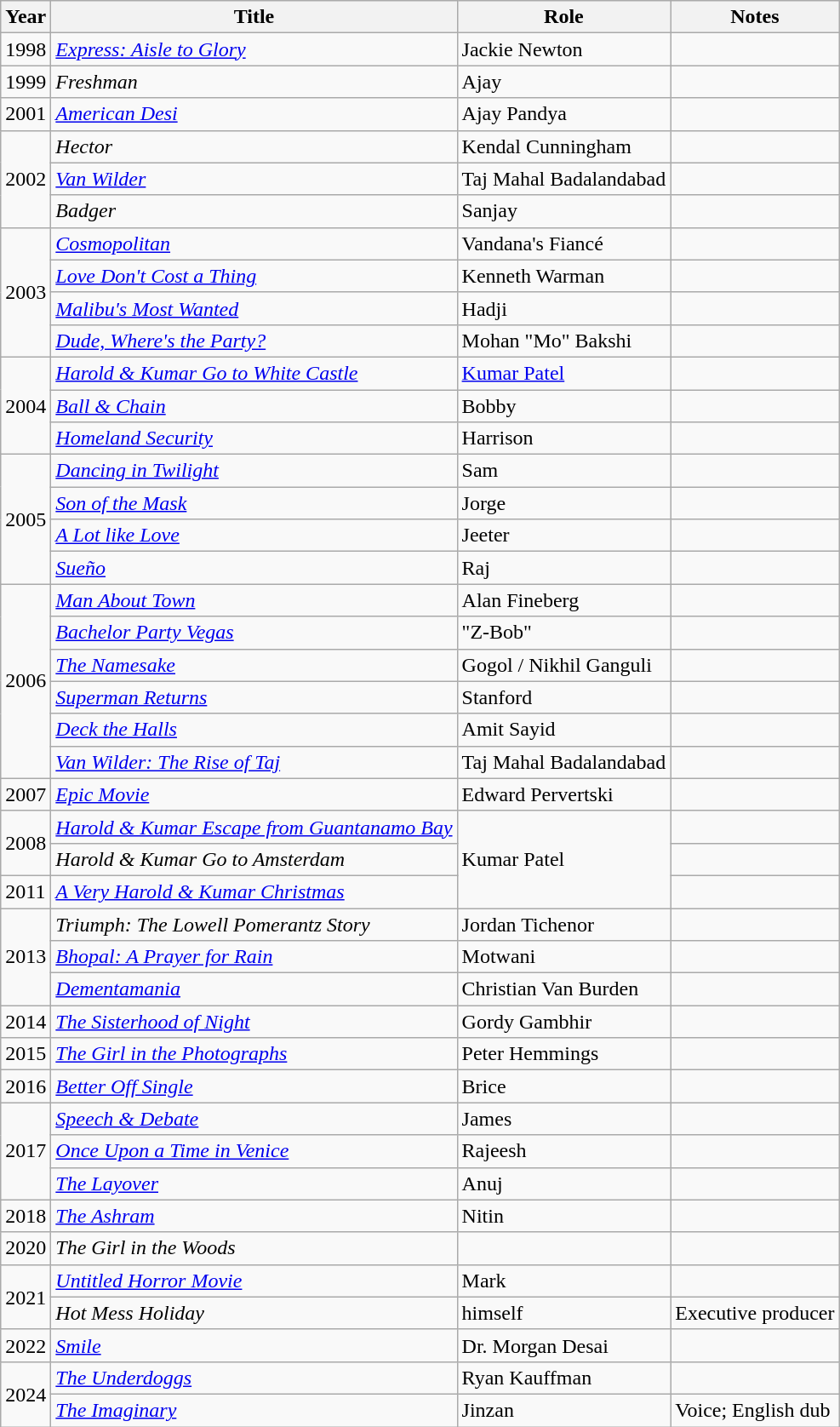<table class="wikitable sortable">
<tr>
<th>Year</th>
<th>Title</th>
<th>Role</th>
<th>Notes</th>
</tr>
<tr>
<td>1998</td>
<td><em><a href='#'>Express: Aisle to Glory</a></em></td>
<td>Jackie Newton</td>
<td></td>
</tr>
<tr>
<td>1999</td>
<td><em>Freshman</em></td>
<td>Ajay</td>
<td></td>
</tr>
<tr>
<td>2001</td>
<td><em><a href='#'>American Desi</a></em></td>
<td>Ajay Pandya</td>
<td></td>
</tr>
<tr>
<td rowspan="3">2002</td>
<td><em>Hector</em></td>
<td>Kendal Cunningham</td>
<td></td>
</tr>
<tr>
<td><em><a href='#'>Van Wilder</a></em></td>
<td>Taj Mahal Badalandabad</td>
<td></td>
</tr>
<tr>
<td><em>Badger</em></td>
<td>Sanjay</td>
<td></td>
</tr>
<tr>
<td rowspan="4">2003</td>
<td><em><a href='#'>Cosmopolitan</a></em></td>
<td>Vandana's Fiancé</td>
<td></td>
</tr>
<tr>
<td><em><a href='#'>Love Don't Cost a Thing</a></em></td>
<td>Kenneth Warman</td>
<td></td>
</tr>
<tr>
<td><em><a href='#'>Malibu's Most Wanted</a></em></td>
<td>Hadji</td>
<td></td>
</tr>
<tr>
<td><em><a href='#'>Dude, Where's the Party?</a></em></td>
<td>Mohan "Mo" Bakshi</td>
<td></td>
</tr>
<tr>
<td rowspan="3">2004</td>
<td><em><a href='#'>Harold & Kumar Go to White Castle</a></em></td>
<td><a href='#'>Kumar Patel</a></td>
<td></td>
</tr>
<tr>
<td><em><a href='#'>Ball & Chain</a></em></td>
<td>Bobby</td>
<td></td>
</tr>
<tr>
<td><em><a href='#'>Homeland Security</a></em></td>
<td>Harrison</td>
<td></td>
</tr>
<tr>
<td rowspan="4">2005</td>
<td><em><a href='#'>Dancing in Twilight</a></em></td>
<td>Sam</td>
<td></td>
</tr>
<tr>
<td><em><a href='#'>Son of the Mask</a></em></td>
<td>Jorge</td>
<td></td>
</tr>
<tr>
<td><em><a href='#'>A Lot like Love</a></em></td>
<td>Jeeter</td>
<td></td>
</tr>
<tr>
<td><em><a href='#'>Sueño</a></em></td>
<td>Raj</td>
<td></td>
</tr>
<tr>
<td rowspan="6">2006</td>
<td><em><a href='#'>Man About Town</a></em></td>
<td>Alan Fineberg</td>
<td></td>
</tr>
<tr>
<td><em><a href='#'>Bachelor Party Vegas</a></em></td>
<td>"Z-Bob"</td>
<td></td>
</tr>
<tr>
<td><em><a href='#'>The Namesake</a></em></td>
<td>Gogol / Nikhil Ganguli</td>
<td></td>
</tr>
<tr>
<td><em><a href='#'>Superman Returns</a></em></td>
<td>Stanford</td>
<td></td>
</tr>
<tr>
<td><em><a href='#'>Deck the Halls</a></em></td>
<td>Amit Sayid</td>
<td></td>
</tr>
<tr>
<td><em><a href='#'>Van Wilder: The Rise of Taj</a></em></td>
<td>Taj Mahal Badalandabad</td>
<td></td>
</tr>
<tr>
<td>2007</td>
<td><em><a href='#'>Epic Movie</a></em></td>
<td>Edward Pervertski</td>
<td></td>
</tr>
<tr>
<td rowspan="2">2008</td>
<td><em><a href='#'>Harold & Kumar Escape from Guantanamo Bay</a></em></td>
<td rowspan="3">Kumar Patel</td>
<td></td>
</tr>
<tr>
<td><em>Harold & Kumar Go to Amsterdam</em></td>
<td></td>
</tr>
<tr>
<td>2011</td>
<td><em><a href='#'>A Very Harold & Kumar Christmas</a> </em></td>
<td></td>
</tr>
<tr>
<td rowspan="3">2013</td>
<td><em>Triumph: The Lowell Pomerantz Story</em></td>
<td>Jordan Tichenor</td>
<td></td>
</tr>
<tr>
<td><em><a href='#'>Bhopal: A Prayer for Rain</a></em></td>
<td>Motwani</td>
<td></td>
</tr>
<tr>
<td><em><a href='#'>Dementamania</a></em></td>
<td>Christian Van Burden</td>
<td></td>
</tr>
<tr>
<td>2014</td>
<td><em><a href='#'>The Sisterhood of Night</a></em></td>
<td>Gordy Gambhir</td>
<td></td>
</tr>
<tr>
<td>2015</td>
<td><em><a href='#'>The Girl in the Photographs</a></em></td>
<td>Peter Hemmings</td>
<td></td>
</tr>
<tr>
<td>2016</td>
<td><em><a href='#'>Better Off Single</a></em></td>
<td>Brice</td>
<td></td>
</tr>
<tr>
<td rowspan="3">2017</td>
<td><em><a href='#'>Speech & Debate</a></em></td>
<td>James</td>
<td></td>
</tr>
<tr>
<td><em><a href='#'>Once Upon a Time in Venice</a></em></td>
<td>Rajeesh</td>
<td></td>
</tr>
<tr>
<td><em><a href='#'>The Layover</a></em></td>
<td>Anuj</td>
<td></td>
</tr>
<tr>
<td>2018</td>
<td><em><a href='#'>The Ashram</a></em></td>
<td>Nitin</td>
<td></td>
</tr>
<tr>
<td>2020</td>
<td><em>The Girl in the Woods</em></td>
<td></td>
<td></td>
</tr>
<tr>
<td rowspan="2">2021</td>
<td><em><a href='#'>Untitled Horror Movie</a></em></td>
<td>Mark</td>
<td></td>
</tr>
<tr>
<td><em>Hot Mess Holiday</em></td>
<td>himself</td>
<td>Executive producer</td>
</tr>
<tr>
<td>2022</td>
<td><em><a href='#'>Smile</a></em></td>
<td>Dr. Morgan Desai</td>
<td></td>
</tr>
<tr>
<td rowspan="2">2024</td>
<td><em><a href='#'>The Underdoggs</a></em></td>
<td>Ryan Kauffman</td>
<td></td>
</tr>
<tr>
<td><em><a href='#'>The Imaginary</a></em></td>
<td>Jinzan</td>
<td>Voice; English dub</td>
</tr>
</table>
